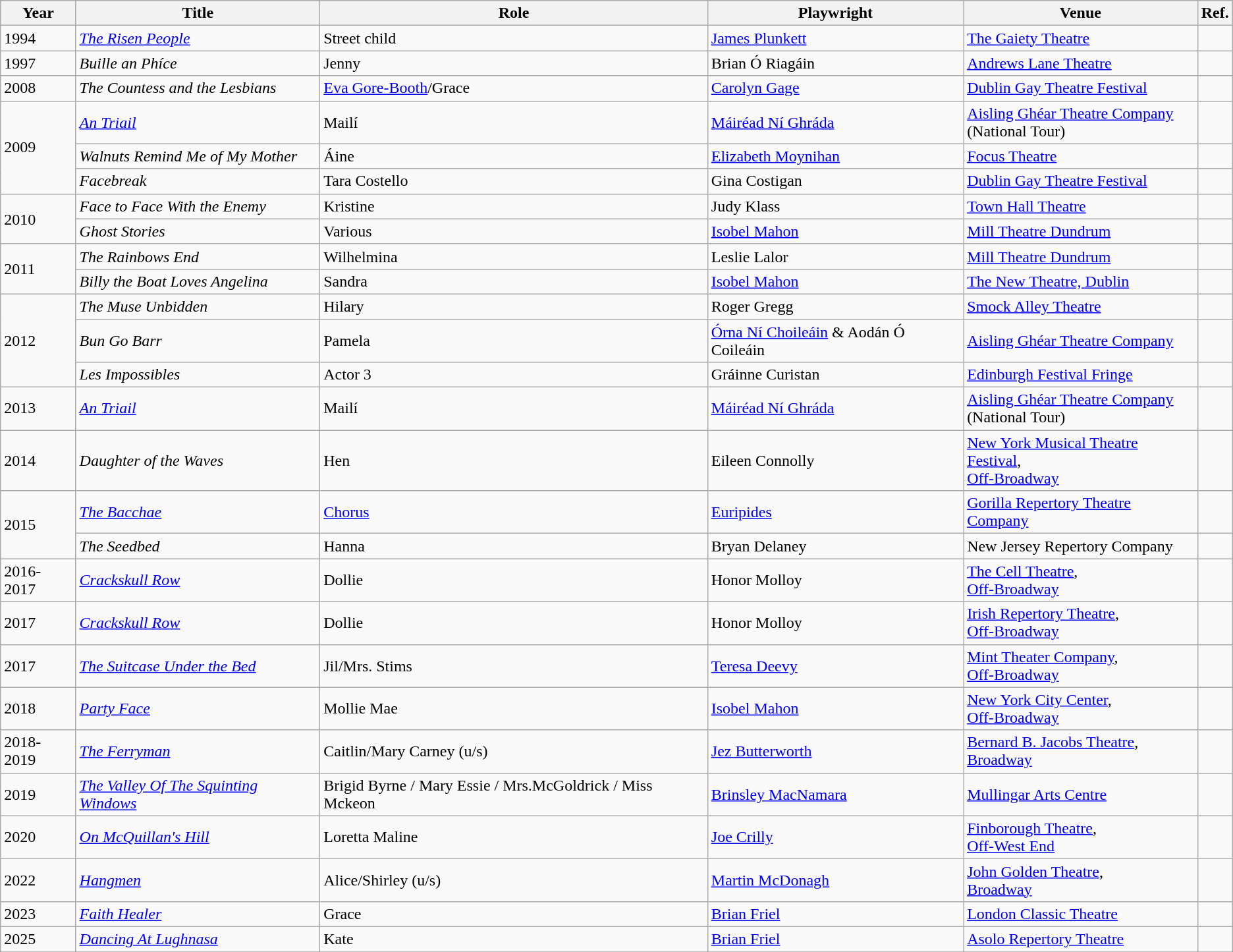<table class="wikitable sortable">
<tr>
<th>Year</th>
<th>Title</th>
<th>Role</th>
<th>Playwright</th>
<th>Venue</th>
<th class=unsortable>Ref.</th>
</tr>
<tr>
<td>1994</td>
<td><em><a href='#'>The Risen People</a></em></td>
<td>Street child</td>
<td><a href='#'>James Plunkett</a></td>
<td><a href='#'>The Gaiety Theatre</a></td>
<td></td>
</tr>
<tr>
<td>1997</td>
<td><em>Buille an Phíce</em></td>
<td>Jenny</td>
<td>Brian Ó Riagáin</td>
<td><a href='#'>Andrews Lane Theatre</a></td>
<td></td>
</tr>
<tr>
<td>2008</td>
<td><em>The Countess and the Lesbians</em></td>
<td><a href='#'>Eva Gore-Booth</a>/Grace</td>
<td><a href='#'>Carolyn Gage</a></td>
<td><a href='#'>Dublin Gay Theatre Festival</a></td>
<td></td>
</tr>
<tr>
<td rowspan="3">2009</td>
<td><em><a href='#'>An Triail</a></em></td>
<td>Mailí</td>
<td><a href='#'>Máiréad Ní Ghráda</a></td>
<td><a href='#'>Aisling Ghéar Theatre Company</a> <br> (National Tour)</td>
<td></td>
</tr>
<tr>
<td><em>Walnuts Remind Me of My Mother</em></td>
<td>Áine</td>
<td><a href='#'>Elizabeth Moynihan</a></td>
<td><a href='#'>Focus Theatre</a></td>
<td></td>
</tr>
<tr>
<td><em>Facebreak</em></td>
<td>Tara Costello</td>
<td>Gina Costigan</td>
<td><a href='#'>Dublin Gay Theatre Festival</a></td>
<td></td>
</tr>
<tr>
<td rowspan="2">2010</td>
<td><em>Face to Face With the Enemy</em></td>
<td>Kristine</td>
<td>Judy Klass</td>
<td><a href='#'>Town Hall Theatre</a></td>
<td></td>
</tr>
<tr>
<td><em>Ghost Stories</em></td>
<td>Various</td>
<td><a href='#'>Isobel Mahon</a></td>
<td><a href='#'>Mill Theatre Dundrum</a></td>
<td></td>
</tr>
<tr>
<td rowspan="2">2011</td>
<td><em>The Rainbows End</em></td>
<td>Wilhelmina</td>
<td>Leslie Lalor</td>
<td><a href='#'>Mill Theatre Dundrum</a></td>
<td></td>
</tr>
<tr>
<td><em>Billy the Boat Loves Angelina</em></td>
<td>Sandra</td>
<td><a href='#'>Isobel Mahon</a></td>
<td><a href='#'>The New Theatre, Dublin</a></td>
<td></td>
</tr>
<tr>
<td rowspan="3">2012</td>
<td><em>The Muse Unbidden</em></td>
<td>Hilary</td>
<td>Roger Gregg</td>
<td><a href='#'>Smock Alley Theatre</a></td>
<td></td>
</tr>
<tr>
<td><em>Bun Go Barr</em></td>
<td>Pamela</td>
<td><a href='#'>Órna Ní Choileáin</a> & Aodán Ó Coileáin</td>
<td><a href='#'>Aisling Ghéar Theatre Company</a></td>
<td></td>
</tr>
<tr>
<td><em>Les Impossibles</em></td>
<td>Actor 3</td>
<td>Gráinne Curistan</td>
<td><a href='#'>Edinburgh Festival Fringe</a></td>
<td></td>
</tr>
<tr>
<td>2013</td>
<td><em><a href='#'>An Triail</a></em></td>
<td>Mailí</td>
<td><a href='#'>Máiréad Ní Ghráda</a></td>
<td><a href='#'>Aisling Ghéar Theatre Company</a> <br> (National Tour)</td>
<td></td>
</tr>
<tr>
<td>2014</td>
<td><em>Daughter of the Waves</em></td>
<td>Hen</td>
<td>Eileen Connolly</td>
<td><a href='#'>New York Musical Theatre Festival</a>,<br><a href='#'>Off-Broadway</a></td>
<td></td>
</tr>
<tr>
<td rowspan="2">2015</td>
<td><em><a href='#'>The Bacchae</a></em></td>
<td><a href='#'>Chorus</a></td>
<td><a href='#'>Euripides</a></td>
<td><a href='#'>Gorilla Repertory Theatre Company</a></td>
<td></td>
</tr>
<tr>
<td><em>The Seedbed</em></td>
<td>Hanna</td>
<td>Bryan Delaney</td>
<td>New Jersey Repertory Company</td>
<td></td>
</tr>
<tr>
<td>2016-2017</td>
<td><em><a href='#'>Crackskull Row</a></em></td>
<td>Dollie</td>
<td>Honor Molloy</td>
<td><a href='#'>The Cell Theatre</a>,<br><a href='#'>Off-Broadway</a></td>
<td></td>
</tr>
<tr>
<td>2017</td>
<td><em><a href='#'>Crackskull Row</a></em></td>
<td>Dollie</td>
<td>Honor Molloy</td>
<td><a href='#'>Irish Repertory Theatre</a>,<br><a href='#'>Off-Broadway</a></td>
<td></td>
</tr>
<tr>
<td>2017</td>
<td><em><a href='#'>The Suitcase Under the Bed</a></em></td>
<td>Jil/Mrs. Stims</td>
<td><a href='#'>Teresa Deevy</a></td>
<td><a href='#'>Mint Theater Company</a>,<br><a href='#'>Off-Broadway</a></td>
<td></td>
</tr>
<tr>
<td>2018</td>
<td><em><a href='#'>Party Face</a></em></td>
<td>Mollie Mae</td>
<td><a href='#'>Isobel Mahon</a></td>
<td><a href='#'>New York City Center</a>,<br><a href='#'>Off-Broadway</a></td>
<td></td>
</tr>
<tr>
<td>2018-2019</td>
<td><a href='#'><em>The Ferryman</em></a></td>
<td>Caitlin/Mary Carney (u/s)</td>
<td><a href='#'>Jez Butterworth</a></td>
<td><a href='#'>Bernard B. Jacobs Theatre</a>,<br><a href='#'>Broadway</a></td>
<td></td>
</tr>
<tr>
<td>2019</td>
<td><a href='#'><em>The Valley Of The Squinting Windows</em></a></td>
<td>Brigid Byrne / Mary Essie / Mrs.McGoldrick / Miss Mckeon</td>
<td><a href='#'>Brinsley MacNamara</a></td>
<td><a href='#'>Mullingar Arts Centre</a></td>
<td></td>
</tr>
<tr>
<td>2020</td>
<td><em><a href='#'>On McQuillan's Hill</a></em></td>
<td>Loretta Maline</td>
<td><a href='#'>Joe Crilly</a></td>
<td><a href='#'>Finborough Theatre</a>, <br><a href='#'>Off-West End</a></td>
<td></td>
</tr>
<tr>
<td>2022</td>
<td><a href='#'><em>Hangmen</em></a></td>
<td>Alice/Shirley (u/s)</td>
<td><a href='#'>Martin McDonagh</a></td>
<td><a href='#'>John Golden Theatre</a>, <br><a href='#'>Broadway</a></td>
<td></td>
</tr>
<tr>
<td>2023</td>
<td><em><a href='#'>Faith Healer</a></em></td>
<td>Grace</td>
<td><a href='#'>Brian Friel</a></td>
<td><a href='#'>London Classic Theatre</a></td>
<td></td>
</tr>
<tr>
<td>2025</td>
<td><em><a href='#'>Dancing At Lughnasa</a></em></td>
<td>Kate</td>
<td><a href='#'>Brian Friel</a></td>
<td><a href='#'>Asolo Repertory Theatre</a></td>
<td></td>
</tr>
<tr>
</tr>
</table>
